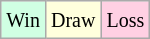<table class="wikitable">
<tr>
<td style="background:#d0ffe3;"><small>Win</small></td>
<td style="background:#ffffdd;"><small>Draw</small></td>
<td style="background:#ffd0e3;"><small>Loss</small></td>
</tr>
</table>
